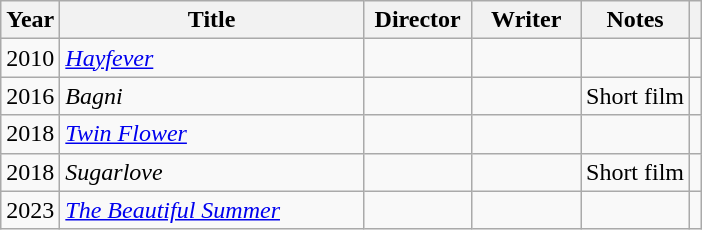<table class="wikitable plainrowheaders sortable">
<tr>
<th>Year</th>
<th width="195">Title</th>
<th width="65">Director</th>
<th width="65">Writer</th>
<th class="unsortable">Notes</th>
<th class="unsortable"></th>
</tr>
<tr>
<td>2010</td>
<td><em><a href='#'>Hayfever</a></em></td>
<td></td>
<td></td>
<td></td>
<td></td>
</tr>
<tr>
<td>2016</td>
<td><em>Bagni</em></td>
<td></td>
<td></td>
<td>Short film</td>
<td></td>
</tr>
<tr>
<td>2018</td>
<td><em><a href='#'>Twin Flower</a></em></td>
<td></td>
<td></td>
<td></td>
<td></td>
</tr>
<tr>
<td>2018</td>
<td><em>Sugarlove</em></td>
<td></td>
<td></td>
<td>Short film</td>
<td></td>
</tr>
<tr>
<td>2023</td>
<td><em><a href='#'>The Beautiful Summer</a></em></td>
<td></td>
<td></td>
<td></td>
<td></td>
</tr>
</table>
